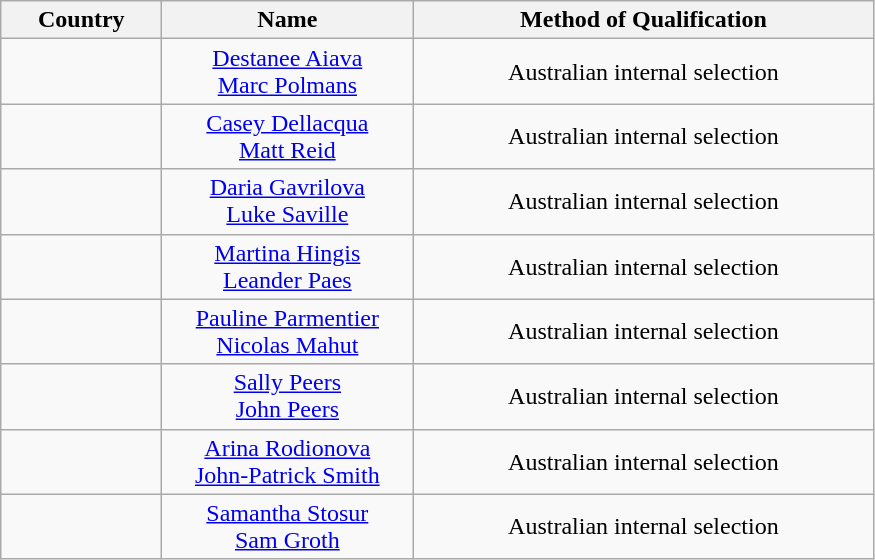<table class="wikitable" style="text-align: center;">
<tr>
<th style="width:100px;">Country</th>
<th width=160>Name</th>
<th width=300>Method of Qualification</th>
</tr>
<tr>
<td> <br> </td>
<td><a href='#'>Destanee Aiava</a> <br> <a href='#'>Marc Polmans</a></td>
<td>Australian internal selection</td>
</tr>
<tr>
<td> <br> </td>
<td><a href='#'>Casey Dellacqua</a> <br> <a href='#'>Matt Reid</a></td>
<td>Australian internal selection</td>
</tr>
<tr>
<td> <br> </td>
<td><a href='#'>Daria Gavrilova</a> <br> <a href='#'>Luke Saville</a></td>
<td>Australian internal selection</td>
</tr>
<tr>
<td> <br> </td>
<td><a href='#'>Martina Hingis</a> <br> <a href='#'>Leander Paes</a></td>
<td>Australian internal selection</td>
</tr>
<tr>
<td> <br> </td>
<td><a href='#'>Pauline Parmentier</a> <br> <a href='#'>Nicolas Mahut</a></td>
<td>Australian internal selection</td>
</tr>
<tr>
<td> <br> </td>
<td><a href='#'>Sally Peers</a> <br> <a href='#'>John Peers</a></td>
<td>Australian internal selection</td>
</tr>
<tr>
<td> <br> </td>
<td><a href='#'>Arina Rodionova</a> <br> <a href='#'>John-Patrick Smith</a></td>
<td>Australian internal selection</td>
</tr>
<tr>
<td> <br> </td>
<td><a href='#'>Samantha Stosur</a> <br> <a href='#'>Sam Groth</a></td>
<td>Australian internal selection</td>
</tr>
</table>
